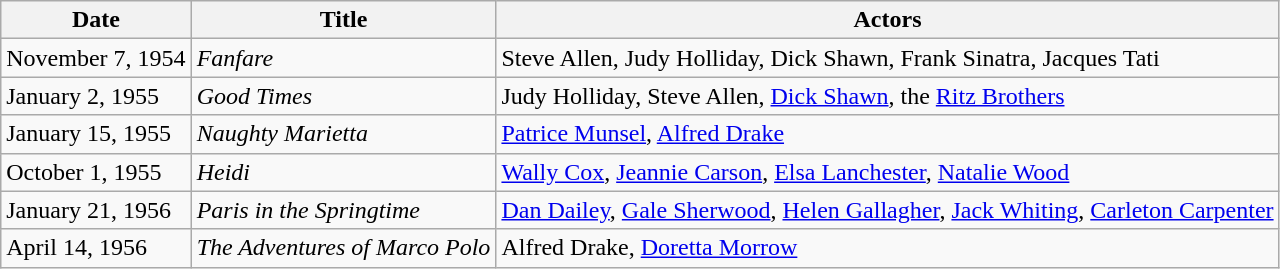<table class="wikitable">
<tr>
<th>Date</th>
<th>Title</th>
<th>Actors</th>
</tr>
<tr>
<td>November 7, 1954</td>
<td><em>Fanfare</em></td>
<td>Steve Allen, Judy Holliday, Dick Shawn, Frank Sinatra, Jacques Tati</td>
</tr>
<tr>
<td>January 2, 1955</td>
<td><em>Good Times</em></td>
<td>Judy Holliday, Steve Allen, <a href='#'>Dick Shawn</a>, the <a href='#'>Ritz Brothers</a></td>
</tr>
<tr>
<td>January 15, 1955</td>
<td><em>Naughty Marietta</em></td>
<td><a href='#'>Patrice Munsel</a>,  <a href='#'>Alfred Drake</a></td>
</tr>
<tr>
<td>October 1, 1955</td>
<td><em>Heidi</em></td>
<td><a href='#'>Wally Cox</a>, <a href='#'>Jeannie Carson</a>, <a href='#'>Elsa Lanchester</a>, <a href='#'>Natalie Wood</a></td>
</tr>
<tr>
<td>January 21, 1956</td>
<td><em>Paris in the Springtime</em></td>
<td><a href='#'>Dan Dailey</a>, <a href='#'>Gale Sherwood</a>, <a href='#'>Helen Gallagher</a>, <a href='#'>Jack Whiting</a>, <a href='#'>Carleton Carpenter</a></td>
</tr>
<tr>
<td>April 14, 1956</td>
<td><em>The Adventures of Marco Polo</em></td>
<td>Alfred Drake, <a href='#'>Doretta Morrow</a></td>
</tr>
</table>
